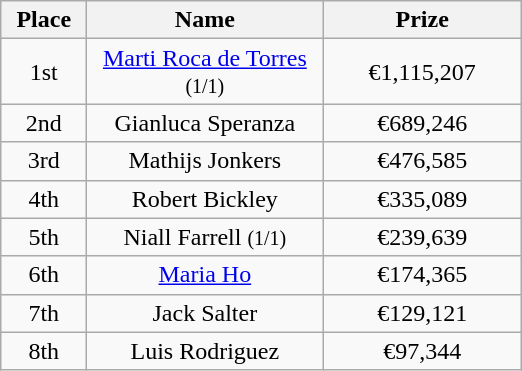<table class="wikitable">
<tr>
<th width="50">Place</th>
<th width="150">Name</th>
<th width="125">Prize</th>
</tr>
<tr>
<td align = "center">1st</td>
<td align = "center"><a href='#'>Marti Roca de Torres</a> <small>(1/1)</small></td>
<td align = "center">€1,115,207</td>
</tr>
<tr>
<td align = "center">2nd</td>
<td align = "center">Gianluca Speranza</td>
<td align = "center">€689,246</td>
</tr>
<tr>
<td align = "center">3rd</td>
<td align = "center">Mathijs Jonkers</td>
<td align = "center">€476,585</td>
</tr>
<tr>
<td align = "center">4th</td>
<td align = "center">Robert Bickley</td>
<td align = "center">€335,089</td>
</tr>
<tr>
<td align = "center">5th</td>
<td align = "center">Niall Farrell <small>(1/1)</small></td>
<td align = "center">€239,639</td>
</tr>
<tr>
<td align = "center">6th</td>
<td align = "center"><a href='#'>Maria Ho</a></td>
<td align = "center">€174,365</td>
</tr>
<tr>
<td align = "center">7th</td>
<td align = "center">Jack Salter</td>
<td align = "center">€129,121</td>
</tr>
<tr>
<td align = "center">8th</td>
<td align = "center">Luis Rodriguez</td>
<td align = "center">€97,344</td>
</tr>
</table>
